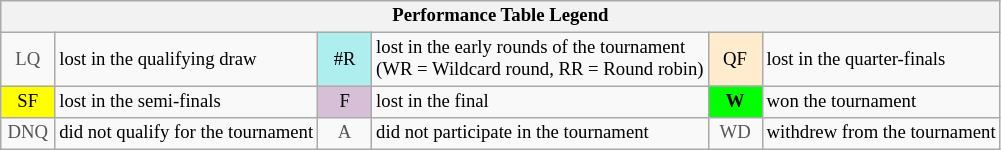<table class="wikitable" style="font-size:78%;">
<tr>
<th colspan="6">Performance Table Legend</th>
</tr>
<tr>
<td align="center" style="color:#555555;" width="30">LQ</td>
<td>lost in the qualifying draw</td>
<td align="center" style="background:#afeeee;">#R</td>
<td>lost in the early rounds of the tournament<br>(WR = Wildcard round, RR = Round robin)</td>
<td align="center" style="background:#ffebcd;">QF</td>
<td>lost in the quarter-finals</td>
</tr>
<tr>
<td align="center" style="background:yellow;">SF</td>
<td>lost in the semi-finals</td>
<td align="center" style="background:#D8BFD8;">F</td>
<td>lost in the final</td>
<td align="center" style="background:#00ff00;"><strong>W</strong></td>
<td>won the tournament</td>
</tr>
<tr>
<td align="center" style="color:#555555;" width="30">DNQ</td>
<td>did not qualify for the tournament</td>
<td align="center" style="color:#555555;" width="30">A</td>
<td>did not participate in the tournament</td>
<td align="center" style="color:#555555;" width="30">WD</td>
<td>withdrew from the tournament</td>
</tr>
</table>
